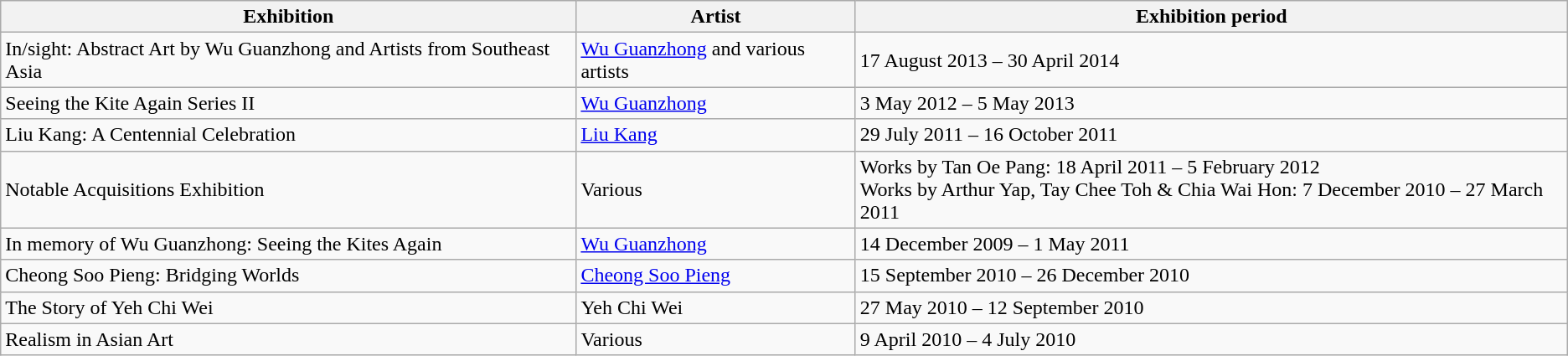<table class="wikitable">
<tr>
<th>Exhibition</th>
<th>Artist</th>
<th>Exhibition period</th>
</tr>
<tr>
<td>In/sight: Abstract Art by Wu Guanzhong and Artists from Southeast Asia</td>
<td><a href='#'>Wu Guanzhong</a> and various artists</td>
<td>17 August 2013 – 30 April 2014</td>
</tr>
<tr>
<td>Seeing the Kite Again Series II</td>
<td><a href='#'>Wu Guanzhong</a></td>
<td>3 May 2012 – 5 May 2013</td>
</tr>
<tr>
<td>Liu Kang: A Centennial Celebration</td>
<td><a href='#'>Liu Kang</a></td>
<td>29 July 2011 – 16 October 2011</td>
</tr>
<tr>
<td>Notable Acquisitions Exhibition</td>
<td>Various</td>
<td>Works by Tan Oe Pang: 18 April 2011 – 5 February 2012<br>Works by Arthur Yap, Tay Chee Toh & Chia Wai Hon:
7 December 2010 – 27 March 2011</td>
</tr>
<tr>
<td>In memory of Wu Guanzhong: Seeing the Kites Again</td>
<td><a href='#'>Wu Guanzhong</a></td>
<td>14 December 2009 – 1 May 2011</td>
</tr>
<tr>
<td>Cheong Soo Pieng: Bridging Worlds</td>
<td><a href='#'>Cheong Soo Pieng</a></td>
<td>15 September 2010 – 26 December 2010</td>
</tr>
<tr>
<td>The Story of Yeh Chi Wei</td>
<td>Yeh Chi Wei</td>
<td>27 May 2010 – 12 September 2010</td>
</tr>
<tr>
<td>Realism in Asian Art</td>
<td>Various</td>
<td>9 April 2010 – 4 July 2010</td>
</tr>
</table>
